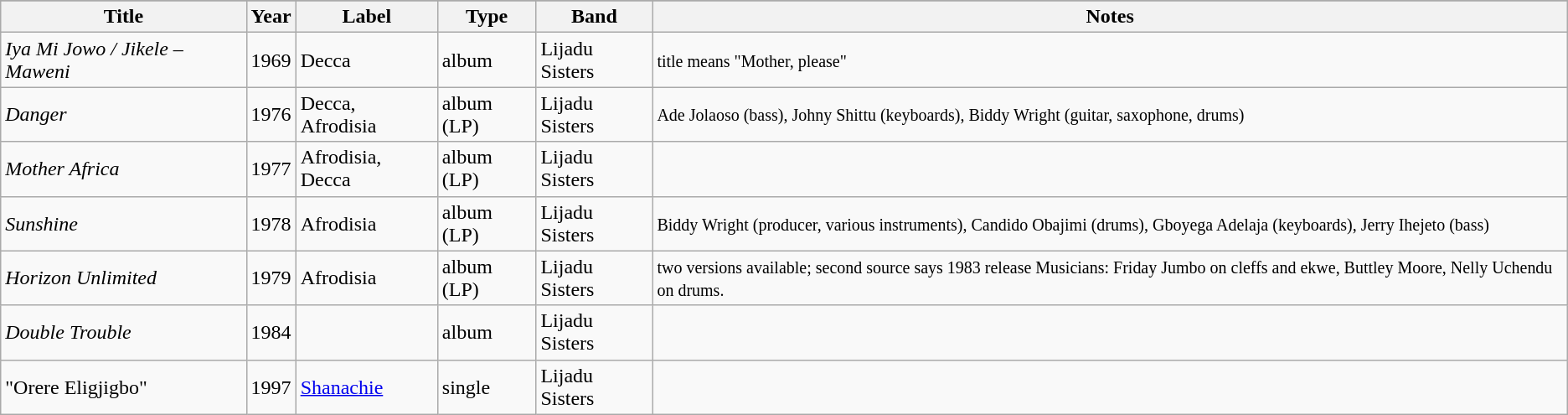<table class="wikitable sortable">
<tr>
</tr>
<tr>
<th><strong>Title</strong></th>
<th><strong>Year</strong></th>
<th><strong>Label</strong></th>
<th><strong>Type</strong></th>
<th><strong>Band</strong></th>
<th><strong>Notes</strong></th>
</tr>
<tr>
<td align="left"><em>Iya Mi Jowo / Jikele – Maweni</em></td>
<td>1969</td>
<td>Decca</td>
<td>album</td>
<td>Lijadu Sisters</td>
<td><small>title means "Mother, please"</small></td>
</tr>
<tr>
<td align="left"><em>Danger</em></td>
<td>1976</td>
<td>Decca, Afrodisia</td>
<td>album (LP)</td>
<td>Lijadu Sisters</td>
<td><small>Ade Jolaoso (bass), Johny Shittu (keyboards), Biddy Wright (guitar, saxophone, drums)</small></td>
</tr>
<tr>
<td align="left"><em>Mother Africa</em></td>
<td>1977</td>
<td>Afrodisia, Decca</td>
<td>album (LP)</td>
<td>Lijadu Sisters</td>
<td></td>
</tr>
<tr>
<td align="left"><em>Sunshine</em></td>
<td>1978</td>
<td>Afrodisia</td>
<td>album (LP)</td>
<td>Lijadu Sisters</td>
<td><small> Biddy Wright (producer, various instruments), Candido Obajimi (drums), Gboyega Adelaja (keyboards), Jerry Ihejeto (bass)</small></td>
</tr>
<tr>
<td align="left"><em>Horizon Unlimited</em></td>
<td>1979</td>
<td>Afrodisia</td>
<td>album (LP)</td>
<td>Lijadu Sisters</td>
<td><small>two versions available; second source says 1983 release Musicians: Friday Jumbo on cleffs and ekwe, Buttley Moore, Nelly Uchendu on drums.</small></td>
</tr>
<tr>
<td align="left"><em>Double Trouble</em></td>
<td>1984</td>
<td></td>
<td>album</td>
<td>Lijadu Sisters</td>
<td></td>
</tr>
<tr>
<td align="left">"Orere Eligjigbo"</td>
<td>1997</td>
<td><a href='#'>Shanachie</a></td>
<td>single</td>
<td>Lijadu Sisters</td>
<td></td>
</tr>
</table>
